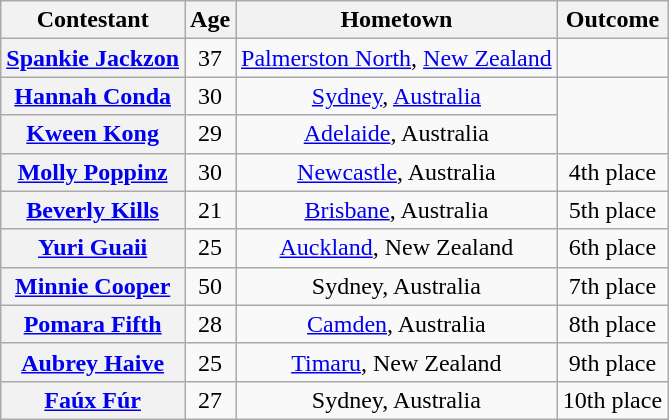<table class="wikitable sortable" style="text-align:center">
<tr>
<th scope="col">Contestant</th>
<th scope="col">Age</th>
<th scope="col">Hometown</th>
<th scope="col">Outcome</th>
</tr>
<tr>
<th nowrap scope="row"><a href='#'>Spankie Jackzon</a></th>
<td>37</td>
<td nowrap><a href='#'>Palmerston North</a>, <a href='#'>New Zealand</a></td>
<td><strong></strong></td>
</tr>
<tr>
<th scope="row"><a href='#'>Hannah Conda</a></th>
<td>30</td>
<td><a href='#'>Sydney</a>, <a href='#'>Australia</a></td>
<td nowrap rowspan="2"></td>
</tr>
<tr>
<th scope="row"><a href='#'>Kween Kong</a></th>
<td>29</td>
<td><a href='#'>Adelaide</a>, Australia</td>
</tr>
<tr>
<th scope="row"><a href='#'>Molly Poppinz</a></th>
<td>30</td>
<td><a href='#'>Newcastle</a>, Australia</td>
<td>4th place</td>
</tr>
<tr>
<th scope="row"><a href='#'>Beverly Kills</a></th>
<td>21</td>
<td><a href='#'>Brisbane</a>, Australia</td>
<td>5th place</td>
</tr>
<tr>
<th scope="row"><a href='#'>Yuri Guaii</a></th>
<td>25</td>
<td><a href='#'>Auckland</a>, New Zealand</td>
<td>6th place</td>
</tr>
<tr>
<th scope="row"><a href='#'>Minnie Cooper</a></th>
<td>50</td>
<td>Sydney, Australia</td>
<td>7th place</td>
</tr>
<tr>
<th scope="row"><a href='#'>Pomara Fifth</a></th>
<td>28</td>
<td><a href='#'>Camden</a>, Australia</td>
<td>8th place</td>
</tr>
<tr>
<th scope="row"><a href='#'>Aubrey Haive</a></th>
<td>25</td>
<td><a href='#'>Timaru</a>, New Zealand</td>
<td>9th place</td>
</tr>
<tr>
<th scope="row"><a href='#'>Faúx Fúr</a></th>
<td>27</td>
<td>Sydney, Australia</td>
<td>10th place</td>
</tr>
</table>
